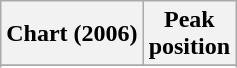<table class="wikitable sortable plainrowheaders" style="text-align:center">
<tr>
<th scope="col">Chart (2006)</th>
<th scope="col">Peak<br>position</th>
</tr>
<tr>
</tr>
<tr>
</tr>
<tr>
</tr>
</table>
